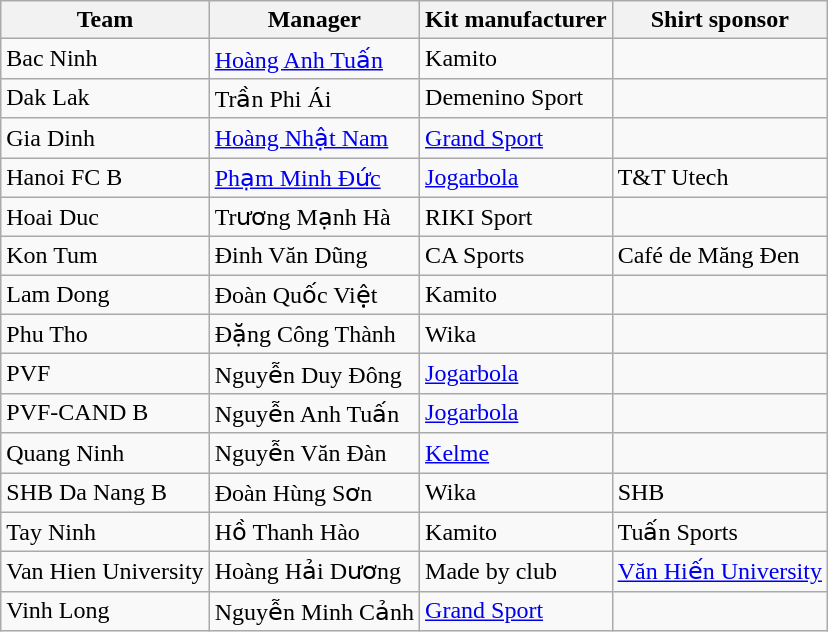<table class="wikitable sortable" style="text-align:left;">
<tr>
<th>Team</th>
<th>Manager</th>
<th>Kit manufacturer</th>
<th>Shirt sponsor</th>
</tr>
<tr>
<td>Bac Ninh</td>
<td> <a href='#'>Hoàng Anh Tuấn</a></td>
<td> Kamito</td>
<td></td>
</tr>
<tr>
<td>Dak Lak</td>
<td> Trần Phi Ái</td>
<td> Demenino Sport</td>
<td></td>
</tr>
<tr>
<td>Gia Dinh</td>
<td> <a href='#'>Hoàng Nhật Nam</a></td>
<td> <a href='#'>Grand Sport</a></td>
<td></td>
</tr>
<tr>
<td>Hanoi FC B</td>
<td> <a href='#'>Phạm Minh Đức</a></td>
<td> <a href='#'>Jogarbola</a></td>
<td> T&T Utech</td>
</tr>
<tr>
<td>Hoai Duc</td>
<td> Trương Mạnh Hà</td>
<td> RIKI Sport</td>
<td></td>
</tr>
<tr>
<td>Kon Tum</td>
<td> Đinh Văn Dũng</td>
<td> CA Sports</td>
<td> Café de Măng Đen</td>
</tr>
<tr>
<td>Lam Dong</td>
<td> Đoàn Quốc Việt</td>
<td> Kamito</td>
<td></td>
</tr>
<tr>
<td>Phu Tho</td>
<td> Đặng Công Thành</td>
<td> Wika</td>
<td></td>
</tr>
<tr>
<td>PVF</td>
<td> Nguyễn Duy Đông</td>
<td> <a href='#'>Jogarbola</a></td>
<td></td>
</tr>
<tr>
<td>PVF-CAND B</td>
<td> Nguyễn Anh Tuấn</td>
<td> <a href='#'>Jogarbola</a></td>
<td></td>
</tr>
<tr>
<td>Quang Ninh</td>
<td> Nguyễn Văn Đàn</td>
<td> <a href='#'>Kelme</a></td>
<td></td>
</tr>
<tr>
<td>SHB Da Nang B</td>
<td> Đoàn Hùng Sơn</td>
<td> Wika</td>
<td> SHB</td>
</tr>
<tr>
<td>Tay Ninh</td>
<td> Hồ Thanh Hào</td>
<td> Kamito</td>
<td> Tuấn Sports</td>
</tr>
<tr>
<td>Van Hien University</td>
<td> Hoàng Hải Dương</td>
<td>Made by club</td>
<td> <a href='#'>Văn Hiến University</a></td>
</tr>
<tr>
<td>Vinh Long</td>
<td> Nguyễn Minh Cảnh</td>
<td> <a href='#'>Grand Sport</a></td>
<td></td>
</tr>
</table>
